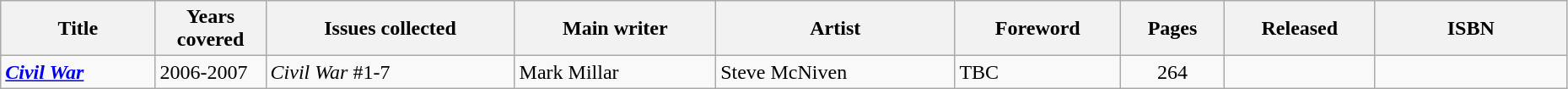<table class="wikitable sortable" width=98%>
<tr>
<th>Title</th>
<th style="width: 5em;">Years covered</th>
<th class="unsortable">Issues collected</th>
<th>Main writer</th>
<th>Artist</th>
<th>Foreword</th>
<th>Pages</th>
<th>Released</th>
<th class="unsortable" style="width: 9em;">ISBN</th>
</tr>
<tr>
<td><a href='#'><strong><em>Civil War</em></strong></a></td>
<td>2006-2007</td>
<td><em>Civil War</em> #1-7</td>
<td>Mark Millar</td>
<td>Steve McNiven</td>
<td>TBC</td>
<td style="text-align: center;">264</td>
<td></td>
<td></td>
</tr>
</table>
